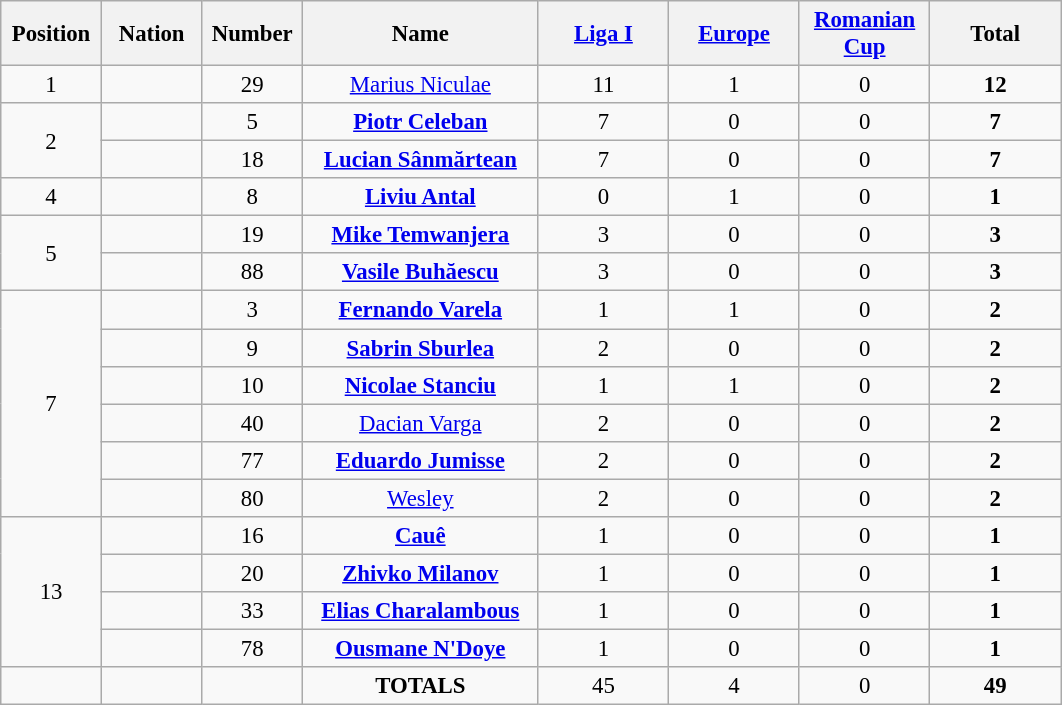<table class="wikitable" style="font-size: 95%; text-align: center;">
<tr>
<th width=60>Position</th>
<th width=60>Nation</th>
<th width=60>Number</th>
<th width=150>Name</th>
<th width=80><a href='#'>Liga I</a></th>
<th width=80><a href='#'>Europe</a></th>
<th width=80><a href='#'>Romanian Cup</a></th>
<th width=80>Total</th>
</tr>
<tr>
<td>1</td>
<td></td>
<td>29</td>
<td><a href='#'>Marius Niculae</a></td>
<td>11</td>
<td>1</td>
<td>0</td>
<td><strong>12</strong></td>
</tr>
<tr>
<td rowspan=2>2</td>
<td></td>
<td>5</td>
<td><strong><a href='#'>Piotr Celeban</a></strong></td>
<td>7</td>
<td>0</td>
<td>0</td>
<td><strong>7</strong></td>
</tr>
<tr>
<td></td>
<td>18</td>
<td><strong><a href='#'>Lucian Sânmărtean</a></strong></td>
<td>7</td>
<td>0</td>
<td>0</td>
<td><strong>7</strong></td>
</tr>
<tr>
<td>4</td>
<td></td>
<td>8</td>
<td><strong><a href='#'>Liviu Antal</a></strong></td>
<td>0</td>
<td>1</td>
<td>0</td>
<td><strong>1</strong></td>
</tr>
<tr>
<td rowspan=2>5</td>
<td></td>
<td>19</td>
<td><strong><a href='#'>Mike Temwanjera</a></strong></td>
<td>3</td>
<td>0</td>
<td>0</td>
<td><strong>3</strong></td>
</tr>
<tr>
<td></td>
<td>88</td>
<td><strong><a href='#'>Vasile Buhăescu</a></strong></td>
<td>3</td>
<td>0</td>
<td>0</td>
<td><strong>3</strong></td>
</tr>
<tr>
<td rowspan=6>7</td>
<td></td>
<td>3</td>
<td><strong><a href='#'>Fernando Varela</a></strong></td>
<td>1</td>
<td>1</td>
<td>0</td>
<td><strong>2</strong></td>
</tr>
<tr>
<td></td>
<td>9</td>
<td><strong><a href='#'>Sabrin Sburlea</a></strong></td>
<td>2</td>
<td>0</td>
<td>0</td>
<td><strong>2</strong></td>
</tr>
<tr>
<td></td>
<td>10</td>
<td><strong><a href='#'>Nicolae Stanciu</a></strong></td>
<td>1</td>
<td>1</td>
<td>0</td>
<td><strong>2</strong></td>
</tr>
<tr>
<td></td>
<td>40</td>
<td><a href='#'>Dacian Varga</a></td>
<td>2</td>
<td>0</td>
<td>0</td>
<td><strong>2</strong></td>
</tr>
<tr>
<td></td>
<td>77</td>
<td><strong><a href='#'>Eduardo Jumisse</a></strong></td>
<td>2</td>
<td>0</td>
<td>0</td>
<td><strong>2</strong></td>
</tr>
<tr>
<td></td>
<td>80</td>
<td><a href='#'>Wesley</a></td>
<td>2</td>
<td>0</td>
<td>0</td>
<td><strong>2</strong></td>
</tr>
<tr>
<td rowspan=4>13</td>
<td></td>
<td>16</td>
<td><strong><a href='#'>Cauê</a></strong></td>
<td>1</td>
<td>0</td>
<td>0</td>
<td><strong>1</strong></td>
</tr>
<tr>
<td></td>
<td>20</td>
<td><strong><a href='#'>Zhivko Milanov</a></strong></td>
<td>1</td>
<td>0</td>
<td>0</td>
<td><strong>1</strong></td>
</tr>
<tr>
<td></td>
<td>33</td>
<td><strong><a href='#'>Elias Charalambous</a></strong></td>
<td>1</td>
<td>0</td>
<td>0</td>
<td><strong>1</strong></td>
</tr>
<tr>
<td></td>
<td>78</td>
<td><strong><a href='#'>Ousmane N'Doye</a></strong></td>
<td>1</td>
<td>0</td>
<td>0</td>
<td><strong>1</strong></td>
</tr>
<tr>
<td></td>
<td></td>
<td></td>
<td><strong>TOTALS</strong></td>
<td>45</td>
<td>4</td>
<td>0</td>
<td><strong>49</strong></td>
</tr>
</table>
